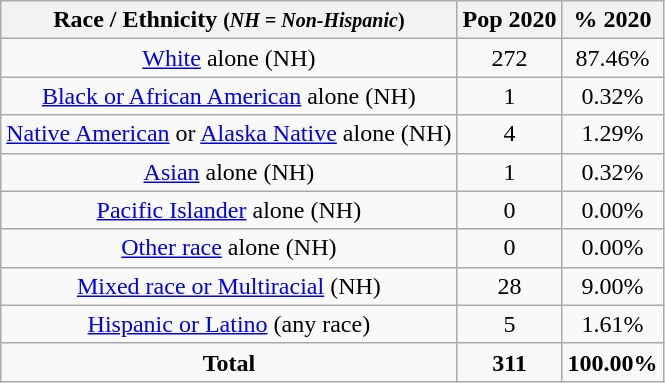<table class="wikitable" style="text-align:center;">
<tr>
<th>Race / Ethnicity <small>(<em>NH = Non-Hispanic</em>)</small></th>
<th>Pop 2020</th>
<th>% 2020</th>
</tr>
<tr>
<td><a href='#'>White</a> alone (NH)</td>
<td>272</td>
<td>87.46%</td>
</tr>
<tr>
<td><a href='#'>Black or African American</a> alone (NH)</td>
<td>1</td>
<td>0.32%</td>
</tr>
<tr>
<td><a href='#'>Native American</a> or <a href='#'>Alaska Native</a> alone (NH)</td>
<td>4</td>
<td>1.29%</td>
</tr>
<tr>
<td><a href='#'>Asian</a> alone (NH)</td>
<td>1</td>
<td>0.32%</td>
</tr>
<tr>
<td><a href='#'>Pacific Islander</a> alone (NH)</td>
<td>0</td>
<td>0.00%</td>
</tr>
<tr>
<td><a href='#'>Other race</a> alone (NH)</td>
<td>0</td>
<td>0.00%</td>
</tr>
<tr>
<td><a href='#'>Mixed race or Multiracial</a> (NH)</td>
<td>28</td>
<td>9.00%</td>
</tr>
<tr>
<td><a href='#'>Hispanic or Latino</a> (any race)</td>
<td>5</td>
<td>1.61%</td>
</tr>
<tr>
<td><strong>Total</strong></td>
<td><strong>311</strong></td>
<td><strong>100.00%</strong></td>
</tr>
</table>
